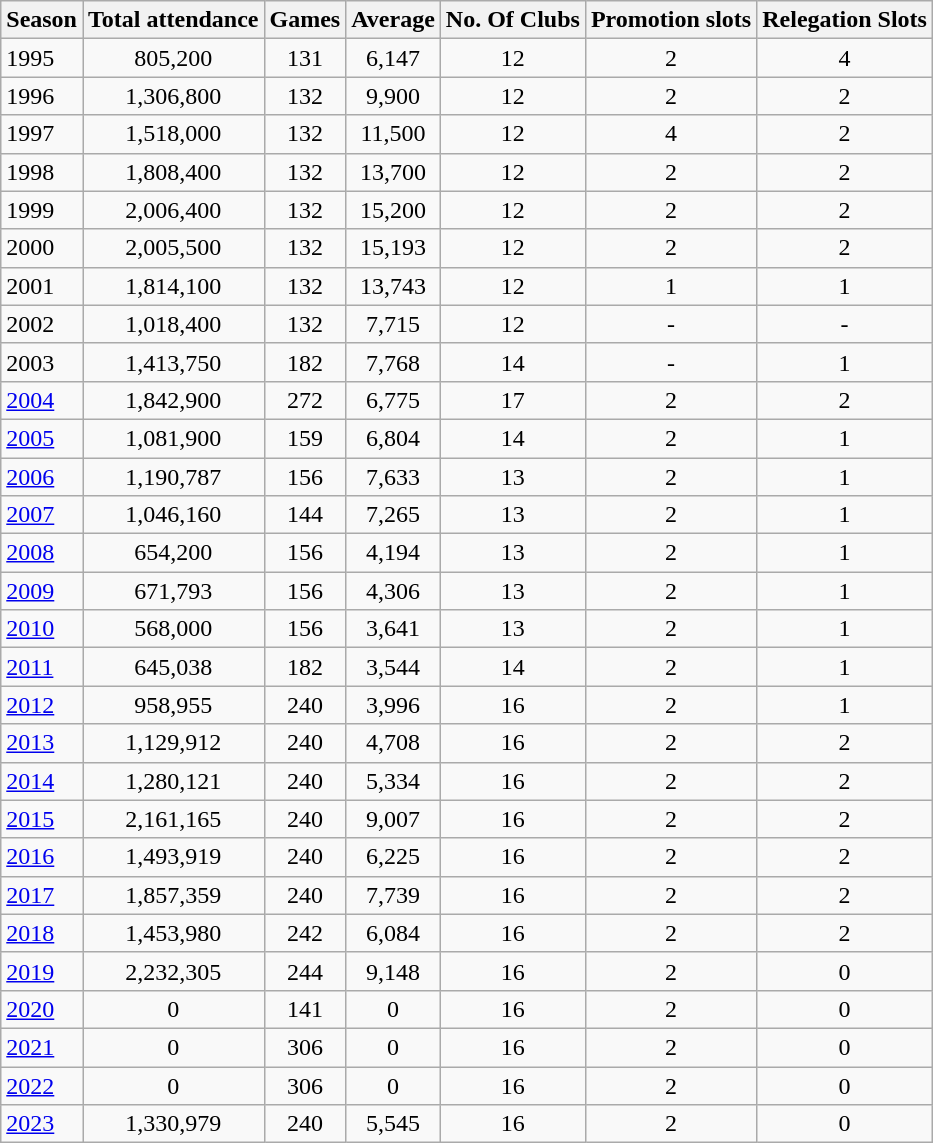<table class="wikitable sortable">
<tr>
<th>Season</th>
<th>Total attendance</th>
<th>Games</th>
<th>Average</th>
<th>No. Of Clubs</th>
<th>Promotion slots</th>
<th>Relegation Slots</th>
</tr>
<tr>
<td Chinese Jia-B League>1995</td>
<td align=center>805,200</td>
<td align=center>131</td>
<td align=center>6,147</td>
<td align=center>12</td>
<td align=center>2</td>
<td align=center>4</td>
</tr>
<tr>
<td Chinese Jia-B League>1996</td>
<td align=center>1,306,800</td>
<td align=center>132</td>
<td align=center>9,900</td>
<td align=center>12</td>
<td align=center>2</td>
<td align=center>2</td>
</tr>
<tr>
<td Chinese Jia-B League>1997</td>
<td align=center>1,518,000</td>
<td align=center>132</td>
<td align=center>11,500</td>
<td align=center>12</td>
<td align=center>4</td>
<td align=center>2</td>
</tr>
<tr>
<td Chinese Jia-B League>1998</td>
<td align=center>1,808,400</td>
<td align=center>132</td>
<td align=center>13,700</td>
<td align=center>12</td>
<td align=center>2</td>
<td align=center>2</td>
</tr>
<tr>
<td Chinese Jia-B League>1999</td>
<td align=center>2,006,400</td>
<td align=center>132</td>
<td align=center>15,200</td>
<td align=center>12</td>
<td align=center>2</td>
<td align=center>2</td>
</tr>
<tr>
<td Chinese Jia-B League>2000</td>
<td align=center>2,005,500</td>
<td align=center>132</td>
<td align=center>15,193</td>
<td align=center>12</td>
<td align=center>2</td>
<td align=center>2</td>
</tr>
<tr>
<td Chinese Jia-B League>2001</td>
<td align=center>1,814,100</td>
<td align=center>132</td>
<td align=center>13,743</td>
<td align=center>12</td>
<td align=center>1</td>
<td align=center>1</td>
</tr>
<tr>
<td Chinese Jia-B League>2002</td>
<td align=center>1,018,400</td>
<td align=center>132</td>
<td align=center>7,715</td>
<td align=center>12</td>
<td align=center>-</td>
<td align=center>-</td>
</tr>
<tr>
<td Chinese Jia-B League>2003</td>
<td align=center>1,413,750</td>
<td align=center>182</td>
<td align=center>7,768</td>
<td align=center>14</td>
<td align=center>-</td>
<td align=center>1</td>
</tr>
<tr>
<td><a href='#'>2004</a></td>
<td align=center>1,842,900</td>
<td align=center>272</td>
<td align=center>6,775</td>
<td align=center>17</td>
<td align=center>2</td>
<td align=center>2</td>
</tr>
<tr>
<td><a href='#'>2005</a></td>
<td align=center>1,081,900</td>
<td align=center>159</td>
<td align=center>6,804</td>
<td align=center>14</td>
<td align=center>2</td>
<td align=center>1</td>
</tr>
<tr>
<td><a href='#'>2006</a></td>
<td align=center>1,190,787</td>
<td align=center>156</td>
<td align=center>7,633</td>
<td align=center>13</td>
<td align=center>2</td>
<td align=center>1</td>
</tr>
<tr>
<td><a href='#'>2007</a></td>
<td align=center>1,046,160</td>
<td align=center>144</td>
<td align=center>7,265</td>
<td align=center>13</td>
<td align=center>2</td>
<td align=center>1</td>
</tr>
<tr>
<td><a href='#'>2008</a></td>
<td align=center>654,200</td>
<td align=center>156</td>
<td align=center>4,194</td>
<td align=center>13</td>
<td align=center>2</td>
<td align=center>1</td>
</tr>
<tr>
<td><a href='#'>2009</a></td>
<td align=center>671,793</td>
<td align=center>156</td>
<td align=center>4,306</td>
<td align=center>13</td>
<td align=center>2</td>
<td align=center>1</td>
</tr>
<tr>
<td><a href='#'>2010</a></td>
<td align=center>568,000</td>
<td align=center>156</td>
<td align=center>3,641</td>
<td align=center>13</td>
<td align=center>2</td>
<td align=center>1</td>
</tr>
<tr>
<td><a href='#'>2011</a></td>
<td align=center>645,038</td>
<td align=center>182</td>
<td align=center>3,544</td>
<td align=center>14</td>
<td align=center>2</td>
<td align=center>1</td>
</tr>
<tr>
<td><a href='#'>2012</a></td>
<td align=center>958,955</td>
<td align=center>240</td>
<td align=center>3,996</td>
<td align=center>16</td>
<td align=center>2</td>
<td align=center>1</td>
</tr>
<tr>
<td><a href='#'>2013</a></td>
<td align=center>1,129,912</td>
<td align=center>240</td>
<td align=center>4,708</td>
<td align=center>16</td>
<td align=center>2</td>
<td align=center>2</td>
</tr>
<tr>
<td><a href='#'>2014</a></td>
<td align=center>1,280,121</td>
<td align=center>240</td>
<td align=center>5,334</td>
<td align=center>16</td>
<td align=center>2</td>
<td align=center>2</td>
</tr>
<tr>
<td><a href='#'>2015</a></td>
<td align=center>2,161,165</td>
<td align=center>240</td>
<td align=center>9,007</td>
<td align=center>16</td>
<td align=center>2</td>
<td align=center>2</td>
</tr>
<tr>
<td><a href='#'>2016</a></td>
<td align=center>1,493,919</td>
<td align=center>240</td>
<td align=center>6,225</td>
<td align=center>16</td>
<td align=center>2</td>
<td align=center>2</td>
</tr>
<tr>
<td><a href='#'>2017</a></td>
<td align=center>1,857,359</td>
<td align=center>240</td>
<td align=center>7,739</td>
<td align=center>16</td>
<td align=center>2</td>
<td align=center>2</td>
</tr>
<tr>
<td><a href='#'>2018</a></td>
<td align=center>1,453,980</td>
<td align=center>242</td>
<td align=center>6,084</td>
<td align=center>16</td>
<td align=center>2</td>
<td align=center>2</td>
</tr>
<tr>
<td><a href='#'>2019</a></td>
<td align=center>2,232,305</td>
<td align=center>244</td>
<td align=center>9,148</td>
<td align=center>16</td>
<td align=center>2</td>
<td align=center>0</td>
</tr>
<tr>
<td><a href='#'>2020</a></td>
<td align=center>0</td>
<td align=center>141</td>
<td align=center>0</td>
<td align=center>16</td>
<td align=center>2</td>
<td align=center>0</td>
</tr>
<tr>
<td><a href='#'>2021</a></td>
<td align=center>0</td>
<td align=center>306</td>
<td align=center>0</td>
<td align=center>16</td>
<td align=center>2</td>
<td align=center>0</td>
</tr>
<tr>
<td><a href='#'>2022</a></td>
<td align=center>0</td>
<td align=center>306</td>
<td align=center>0</td>
<td align=center>16</td>
<td align=center>2</td>
<td align=center>0</td>
</tr>
<tr>
<td><a href='#'>2023</a></td>
<td align=center>1,330,979</td>
<td align=center>240</td>
<td align=center>5,545</td>
<td align=center>16</td>
<td align=center>2</td>
<td align=center>0</td>
</tr>
</table>
